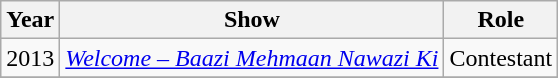<table class = "wikitable sortable">
<tr>
<th>Year</th>
<th>Show</th>
<th>Role</th>
</tr>
<tr>
<td>2013</td>
<td><em><a href='#'>Welcome – Baazi Mehmaan Nawazi Ki</a></em></td>
<td>Contestant</td>
</tr>
<tr>
</tr>
</table>
